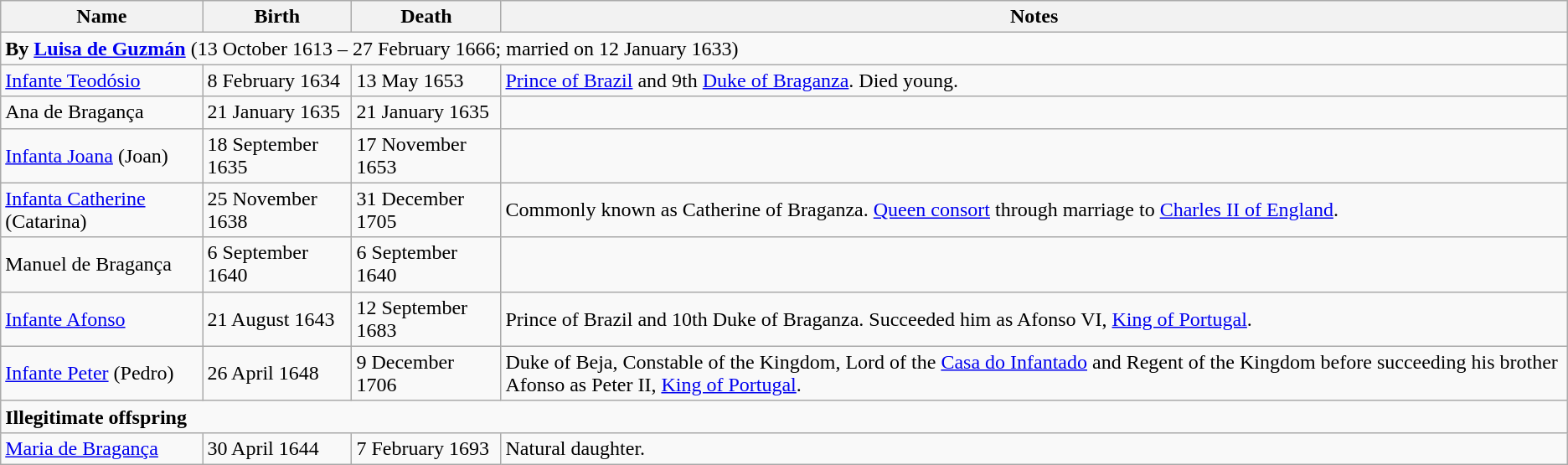<table class="wikitable">
<tr>
<th>Name</th>
<th>Birth</th>
<th>Death</th>
<th>Notes</th>
</tr>
<tr>
<td colspan=4><strong>By <a href='#'>Luisa de Guzmán</a></strong> (13 October 1613 –  27 February 1666; married on 12 January 1633)</td>
</tr>
<tr>
<td><a href='#'>Infante Teodósio</a></td>
<td>8 February 1634</td>
<td>13 May 1653</td>
<td><a href='#'>Prince of Brazil</a> and 9th <a href='#'>Duke of Braganza</a>. Died young.</td>
</tr>
<tr>
<td>Ana de Bragança</td>
<td>21 January 1635</td>
<td>21 January 1635</td>
<td> </td>
</tr>
<tr>
<td><a href='#'>Infanta Joana</a> (Joan)</td>
<td>18 September 1635</td>
<td>17 November 1653</td>
<td> </td>
</tr>
<tr>
<td><a href='#'>Infanta Catherine</a> (Catarina)</td>
<td>25 November 1638</td>
<td>31 December 1705</td>
<td>Commonly known as Catherine of Braganza. <a href='#'>Queen consort</a> through marriage to <a href='#'>Charles II of England</a>.</td>
</tr>
<tr>
<td>Manuel de Bragança</td>
<td>6 September 1640</td>
<td>6 September 1640</td>
<td> </td>
</tr>
<tr>
<td><a href='#'>Infante Afonso</a></td>
<td>21 August 1643</td>
<td>12 September 1683</td>
<td>Prince of Brazil and 10th Duke of Braganza. Succeeded him as Afonso VI, <a href='#'>King of Portugal</a>.</td>
</tr>
<tr>
<td><a href='#'>Infante Peter</a> (Pedro)</td>
<td>26 April 1648</td>
<td>9 December 1706</td>
<td>Duke of Beja, Constable of the Kingdom, Lord of the <a href='#'>Casa do Infantado</a> and Regent of the Kingdom before succeeding his brother Afonso as Peter II, <a href='#'>King of Portugal</a>.</td>
</tr>
<tr>
<td colspan=4><strong>Illegitimate offspring</strong></td>
</tr>
<tr>
<td><a href='#'>Maria de Bragança</a></td>
<td>30 April 1644</td>
<td>7 February 1693</td>
<td>Natural daughter.</td>
</tr>
</table>
